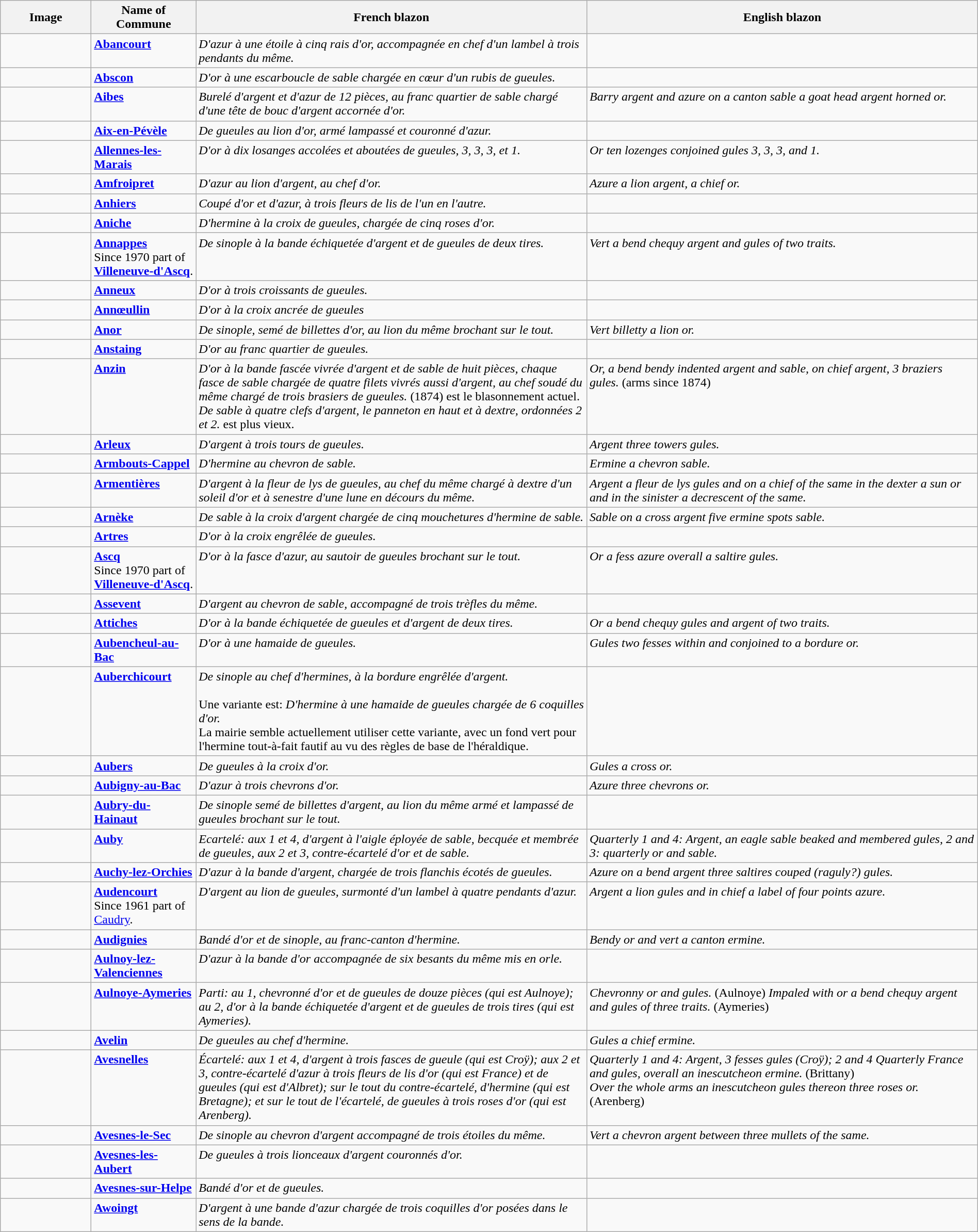<table class="wikitable" width="100%">
<tr>
<th width="110">Image</th>
<th>Name of Commune</th>
<th width="40%">French blazon</th>
<th width="40%">English blazon</th>
</tr>
<tr valign=top>
<td align=center></td>
<td><strong><a href='#'>Abancourt</a></strong></td>
<td><em>D'azur à une étoile à cinq rais d'or, accompagnée en chef d'un lambel à trois pendants du même.</em></td>
<td></td>
</tr>
<tr valign=top>
<td align=center></td>
<td><strong><a href='#'>Abscon</a></strong></td>
<td><em>D'or à une escarboucle de sable chargée en cœur d'un rubis de gueules.</em></td>
<td></td>
</tr>
<tr valign=top>
<td align=center></td>
<td><strong><a href='#'>Aibes</a></strong></td>
<td><em>Burelé d'argent et d'azur de 12 pièces, au franc quartier de sable chargé d'une tête de bouc d'argent accornée d'or.</em></td>
<td><em>Barry argent and azure on a canton sable a goat head argent horned or.</em></td>
</tr>
<tr valign=top>
<td align=center></td>
<td><strong><a href='#'>Aix-en-Pévèle</a></strong></td>
<td><em>De gueules au lion d'or, armé lampassé et couronné d'azur.</em></td>
<td></td>
</tr>
<tr valign=top>
<td align=center></td>
<td><strong><a href='#'>Allennes-les-Marais</a></strong></td>
<td><em>D'or à dix losanges accolées et aboutées de gueules, 3, 3, 3, et 1.</em></td>
<td><em>Or ten lozenges conjoined gules 3, 3, 3, and 1.</em></td>
</tr>
<tr valign=top>
<td align=center></td>
<td><strong><a href='#'>Amfroipret</a></strong></td>
<td><em>D'azur au lion d'argent, au chef d'or.</em></td>
<td><em>Azure a lion argent, a chief or.</em></td>
</tr>
<tr valign=top>
<td align=center></td>
<td><strong><a href='#'>Anhiers</a></strong></td>
<td><em>Coupé d'or et d'azur, à trois fleurs de lis de l'un en l'autre.</em></td>
<td></td>
</tr>
<tr valign=top>
<td align=center></td>
<td><strong><a href='#'>Aniche</a></strong></td>
<td><em>D'hermine à la croix de gueules, chargée de cinq roses d'or.</em></td>
<td></td>
</tr>
<tr valign=top>
<td align=center></td>
<td><strong><a href='#'>Annappes</a></strong><br>Since 1970 part of <strong><a href='#'>Villeneuve-d'Ascq</a></strong>.</td>
<td><em>De sinople à la bande échiquetée d'argent et de gueules de deux tires.</em><br></td>
<td><em>Vert a bend chequy argent and gules of two traits.</em></td>
</tr>
<tr valign=top>
<td align=center></td>
<td><strong><a href='#'>Anneux</a></strong></td>
<td><em>D'or à trois croissants de gueules.</em></td>
<td></td>
</tr>
<tr valign=top>
<td align=center></td>
<td><strong><a href='#'>Annœullin</a></strong></td>
<td><em>D'or à la croix ancrée de gueules</em></td>
<td></td>
</tr>
<tr valign=top>
<td align=center></td>
<td><strong><a href='#'>Anor</a></strong></td>
<td><em>De sinople, semé de billettes d'or, au lion du même brochant sur le tout.</em><br></td>
<td><em>Vert billetty a lion or.</em></td>
</tr>
<tr valign=top>
<td align=center></td>
<td><strong><a href='#'>Anstaing</a></strong></td>
<td><em>D'or au franc quartier de gueules.</em><br></td>
<td></td>
</tr>
<tr valign=top>
<td align=center></td>
<td><strong><a href='#'>Anzin</a></strong></td>
<td><em>D'or à la bande fascée vivrée d'argent et de sable de huit pièces, chaque fasce de sable chargée de quatre filets vivrés aussi d'argent, au chef soudé du même chargé de trois brasiers de gueules.</em> (1874) est le blasonnement actuel.<br><em>De sable à quatre clefs d'argent, le panneton en haut et à dextre, ordonnées 2 et 2.</em> est plus vieux.</td>
<td><em>Or, a bend bendy indented argent and sable, on chief argent, 3 braziers gules.</em> (arms since 1874)</td>
</tr>
<tr valign=top>
<td align=center></td>
<td><strong><a href='#'>Arleux</a></strong></td>
<td><em>D'argent à trois tours de gueules.</em></td>
<td><em>Argent three towers gules.</em></td>
</tr>
<tr valign=top>
<td align=center></td>
<td><strong><a href='#'>Armbouts-Cappel</a></strong></td>
<td><em>D'hermine au chevron de sable.</em></td>
<td><em>Ermine a chevron sable.</em></td>
</tr>
<tr valign=top>
<td align=center></td>
<td><strong><a href='#'>Armentières</a></strong></td>
<td><em>D'argent à la fleur de lys de gueules, au chef du même chargé à dextre d'un soleil d'or et à senestre d'une lune en décours du même.</em></td>
<td><em>Argent a fleur de lys gules and on a chief of the same in the dexter a sun or and in the sinister a decrescent of the same.</em></td>
</tr>
<tr valign=top>
<td align=center></td>
<td><strong><a href='#'>Arnèke</a></strong></td>
<td><em>De sable à la croix d'argent chargée de cinq mouchetures d'hermine de sable.</em></td>
<td><em>Sable on a cross argent five ermine spots sable.</em></td>
</tr>
<tr valign=top>
<td align=center></td>
<td><strong><a href='#'>Artres</a></strong></td>
<td><em>D'or à la croix engrêlée de gueules.</em></td>
<td></td>
</tr>
<tr valign=top>
<td align=center></td>
<td><strong><a href='#'>Ascq</a></strong><br>Since 1970 part of <strong><a href='#'>Villeneuve-d'Ascq</a></strong>.</td>
<td><em>D'or à la fasce d'azur, au sautoir de gueules brochant sur le tout.</em></td>
<td><em>Or a fess azure overall a saltire gules.</em></td>
</tr>
<tr valign=top>
<td align=center></td>
<td><strong><a href='#'>Assevent</a></strong></td>
<td><em>D'argent au chevron de sable, accompagné de trois trèfles du même.</em></td>
<td></td>
</tr>
<tr valign=top>
<td align=center></td>
<td><strong><a href='#'>Attiches</a></strong></td>
<td><em>D'or à la bande échiquetée de gueules et d'argent de deux tires.</em></td>
<td><em>Or a bend chequy gules and argent of two traits.</em></td>
</tr>
<tr valign=top>
<td align=center></td>
<td><strong><a href='#'>Aubencheul-au-Bac</a></strong></td>
<td><em>D'or à une hamaide de gueules.</em><br></td>
<td><em>Gules two fesses within and conjoined to a bordure or.</em></td>
</tr>
<tr valign=top>
<td align=center></td>
<td><strong><a href='#'>Auberchicourt</a></strong></td>
<td><em>De sinople au chef d'hermines, à la bordure engrêlée d'argent.</em><br><br>Une variante est: <em>D'hermine à une hamaide de gueules chargée de 6 coquilles d'or.</em><br>La mairie semble actuellement utiliser cette variante, avec un fond vert pour l'hermine tout-à-fait fautif au vu des règles de base de l'héraldique.</td>
<td></td>
</tr>
<tr valign=top>
<td align=center></td>
<td><strong><a href='#'>Aubers</a></strong></td>
<td><em>De gueules à la croix d'or.</em></td>
<td><em>Gules a cross or.</em></td>
</tr>
<tr valign=top>
<td align=center></td>
<td><strong><a href='#'>Aubigny-au-Bac</a></strong></td>
<td><em>D'azur à trois chevrons d'or.</em></td>
<td><em>Azure three chevrons or.</em></td>
</tr>
<tr valign=top>
<td align=center></td>
<td><strong><a href='#'>Aubry-du-Hainaut</a></strong></td>
<td><em>De sinople semé de billettes d'argent, au lion du même armé et lampassé de gueules brochant sur le tout.</em></td>
<td></td>
</tr>
<tr valign=top>
<td align=center></td>
<td><strong><a href='#'>Auby</a></strong></td>
<td><em>Ecartelé: aux 1 et 4, d'argent à l'aigle éployée de sable, becquée et membrée de gueules, aux 2 et 3, contre-écartelé d'or et de sable.</em></td>
<td><em>Quarterly 1 and 4: Argent, an eagle sable beaked and membered gules, 2 and 3: quarterly or and sable.</em></td>
</tr>
<tr valign=top>
<td align=center></td>
<td><strong><a href='#'>Auchy-lez-Orchies</a></strong></td>
<td><em>D'azur à la bande d'argent, chargée de trois flanchis écotés de gueules.</em><br></td>
<td><em>Azure on a bend argent three saltires couped (raguly?) gules.</em></td>
</tr>
<tr valign=top>
<td align=center></td>
<td><strong><a href='#'>Audencourt</a></strong><br>Since 1961 part of <a href='#'>Caudry</a>.</td>
<td><em>D'argent au lion de gueules, surmonté d'un lambel à quatre pendants d'azur.</em></td>
<td><em>Argent a lion gules and in chief a label of four points azure.</em></td>
</tr>
<tr valign=top>
<td align=center></td>
<td><strong><a href='#'>Audignies</a></strong></td>
<td><em>Bandé d'or et de sinople, au franc-canton d'hermine.</em></td>
<td><em>Bendy or and vert a canton ermine.</em></td>
</tr>
<tr valign=top>
<td align=center></td>
<td><strong><a href='#'>Aulnoy-lez-Valenciennes</a></strong></td>
<td><em>D'azur à la bande d'or accompagnée de six besants du même mis en orle.</em></td>
<td></td>
</tr>
<tr valign=top>
<td align=center></td>
<td><strong><a href='#'>Aulnoye-Aymeries</a></strong></td>
<td><em>Parti:  au 1, chevronné d'or et de gueules de douze pièces (qui est Aulnoye); au 2, d'or à la bande échiquetée d'argent et de gueules de trois tires (qui est Aymeries).</em></td>
<td><em>Chevronny or and gules.</em> (Aulnoye) <em>Impaled with or a bend chequy argent and gules of three traits.</em> (Aymeries)</td>
</tr>
<tr valign=top>
<td align=center></td>
<td><strong><a href='#'>Avelin</a></strong></td>
<td><em>De gueules au chef d'hermine.</em></td>
<td><em>Gules a chief ermine.</em></td>
</tr>
<tr valign=top>
<td align=center></td>
<td><strong><a href='#'>Avesnelles</a></strong></td>
<td><em>Écartelé: aux 1 et 4, d'argent à trois fasces de gueule (qui est Croÿ); aux 2 et 3, contre-écartelé d'azur à trois fleurs de lis d'or (qui est France) et de gueules (qui est d'Albret); sur le tout du contre-écartelé, d'hermine (qui est Bretagne); et sur le tout de l'écartelé, de gueules à trois roses d'or (qui est Arenberg).</em></td>
<td><em>Quarterly 1 and 4: Argent, 3 fesses gules (Croÿ); 2 and 4 Quarterly France and gules, overall an inescutcheon ermine.</em> (Brittany)<br><em>Over the whole arms an inescutcheon gules thereon three roses or.</em> (Arenberg)</td>
</tr>
<tr valign=top>
<td align=center></td>
<td><strong><a href='#'>Avesnes-le-Sec</a></strong></td>
<td><em>De sinople au chevron d'argent accompagné de trois étoiles du même.</em></td>
<td><em>Vert a chevron argent between three mullets of the same.</em></td>
</tr>
<tr valign=top>
<td align=center></td>
<td><strong><a href='#'>Avesnes-les-Aubert</a></strong></td>
<td><em>De gueules à trois lionceaux d'argent couronnés d'or.</em></td>
<td></td>
</tr>
<tr valign=top>
<td align=center></td>
<td><strong><a href='#'>Avesnes-sur-Helpe</a></strong></td>
<td><em>Bandé d'or et de gueules.</em></td>
<td></td>
</tr>
<tr valign=top>
<td align=center></td>
<td><strong><a href='#'>Awoingt</a></strong></td>
<td><em>D'argent à une bande d'azur chargée de trois coquilles d'or posées dans le sens de la bande.</em></td>
<td></td>
</tr>
</table>
